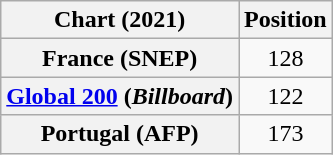<table class="wikitable sortable plainrowheaders" style="text-align:center">
<tr>
<th scope="col">Chart (2021)</th>
<th scope="col">Position</th>
</tr>
<tr>
<th scope="row">France (SNEP)</th>
<td>128</td>
</tr>
<tr>
<th scope="row"><a href='#'>Global 200</a> (<em>Billboard</em>)</th>
<td>122</td>
</tr>
<tr>
<th scope="row">Portugal (AFP)</th>
<td>173</td>
</tr>
</table>
